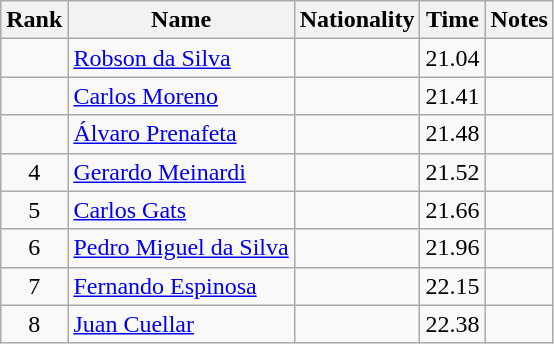<table class="wikitable sortable" style="text-align:center">
<tr>
<th>Rank</th>
<th>Name</th>
<th>Nationality</th>
<th>Time</th>
<th>Notes</th>
</tr>
<tr>
<td></td>
<td align=left><a href='#'>Robson da Silva</a></td>
<td align=left></td>
<td>21.04</td>
<td></td>
</tr>
<tr>
<td></td>
<td align=left><a href='#'>Carlos Moreno</a></td>
<td align=left></td>
<td>21.41</td>
<td></td>
</tr>
<tr>
<td></td>
<td align=left><a href='#'>Álvaro Prenafeta</a></td>
<td align=left></td>
<td>21.48</td>
<td></td>
</tr>
<tr>
<td>4</td>
<td align=left><a href='#'>Gerardo Meinardi</a></td>
<td align=left></td>
<td>21.52</td>
<td></td>
</tr>
<tr>
<td>5</td>
<td align=left><a href='#'>Carlos Gats</a></td>
<td align=left></td>
<td>21.66</td>
<td></td>
</tr>
<tr>
<td>6</td>
<td align=left><a href='#'>Pedro Miguel da Silva</a></td>
<td align=left></td>
<td>21.96</td>
<td></td>
</tr>
<tr>
<td>7</td>
<td align=left><a href='#'>Fernando Espinosa</a></td>
<td align=left></td>
<td>22.15</td>
<td></td>
</tr>
<tr>
<td>8</td>
<td align=left><a href='#'>Juan Cuellar</a></td>
<td align=left></td>
<td>22.38</td>
<td></td>
</tr>
</table>
